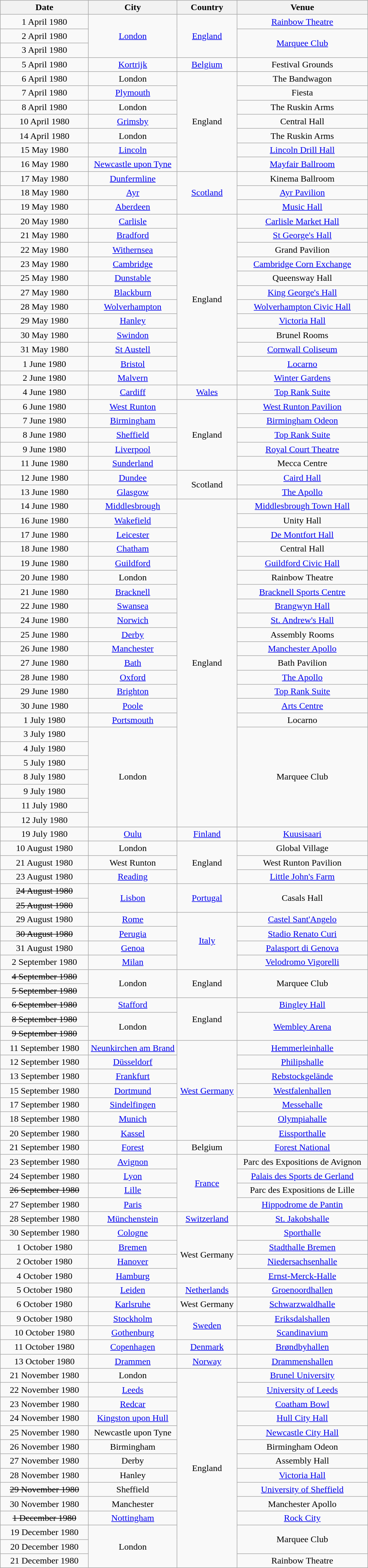<table class="wikitable" style="text-align:center;">
<tr>
<th width="150">Date</th>
<th width="150">City</th>
<th width="100">Country</th>
<th width="225">Venue</th>
</tr>
<tr>
<td>1 April 1980</td>
<td rowspan="3"><a href='#'>London</a></td>
<td rowspan="3"><a href='#'>England</a></td>
<td><a href='#'>Rainbow Theatre</a></td>
</tr>
<tr>
<td>2 April 1980</td>
<td rowspan="2"><a href='#'>Marquee Club</a></td>
</tr>
<tr>
<td>3 April 1980</td>
</tr>
<tr>
<td>5 April 1980</td>
<td><a href='#'>Kortrijk</a></td>
<td><a href='#'>Belgium</a></td>
<td>Festival Grounds</td>
</tr>
<tr>
<td>6 April 1980</td>
<td>London</td>
<td rowspan="7">England</td>
<td>The Bandwagon</td>
</tr>
<tr>
<td>7 April 1980</td>
<td><a href='#'>Plymouth</a></td>
<td>Fiesta</td>
</tr>
<tr>
<td>8 April 1980</td>
<td>London</td>
<td>The Ruskin Arms</td>
</tr>
<tr>
<td>10 April 1980</td>
<td><a href='#'>Grimsby</a></td>
<td>Central Hall</td>
</tr>
<tr>
<td>14 April 1980</td>
<td>London</td>
<td>The Ruskin Arms</td>
</tr>
<tr>
<td>15 May 1980</td>
<td><a href='#'>Lincoln</a></td>
<td><a href='#'>Lincoln Drill Hall</a></td>
</tr>
<tr>
<td>16 May 1980</td>
<td><a href='#'>Newcastle upon Tyne</a></td>
<td><a href='#'>Mayfair Ballroom</a></td>
</tr>
<tr>
<td>17 May 1980</td>
<td><a href='#'>Dunfermline</a></td>
<td rowspan="3"><a href='#'>Scotland</a></td>
<td>Kinema Ballroom</td>
</tr>
<tr>
<td>18 May 1980</td>
<td><a href='#'>Ayr</a></td>
<td><a href='#'>Ayr Pavilion</a></td>
</tr>
<tr>
<td>19 May 1980</td>
<td><a href='#'>Aberdeen</a></td>
<td><a href='#'>Music Hall</a></td>
</tr>
<tr>
<td>20 May 1980</td>
<td><a href='#'>Carlisle</a></td>
<td rowspan="12">England</td>
<td><a href='#'>Carlisle Market Hall</a></td>
</tr>
<tr>
<td>21 May 1980</td>
<td><a href='#'>Bradford</a></td>
<td><a href='#'>St George's Hall</a></td>
</tr>
<tr>
<td>22 May 1980</td>
<td><a href='#'>Withernsea</a></td>
<td>Grand Pavilion</td>
</tr>
<tr>
<td>23 May 1980</td>
<td><a href='#'>Cambridge</a></td>
<td><a href='#'>Cambridge Corn Exchange</a></td>
</tr>
<tr>
<td>25 May 1980</td>
<td><a href='#'>Dunstable</a></td>
<td>Queensway Hall</td>
</tr>
<tr>
<td>27 May 1980</td>
<td><a href='#'>Blackburn</a></td>
<td><a href='#'>King George's Hall</a></td>
</tr>
<tr>
<td>28 May 1980</td>
<td><a href='#'>Wolverhampton</a></td>
<td><a href='#'>Wolverhampton Civic Hall</a></td>
</tr>
<tr>
<td>29 May 1980</td>
<td><a href='#'>Hanley</a></td>
<td><a href='#'>Victoria Hall</a></td>
</tr>
<tr>
<td>30 May 1980</td>
<td><a href='#'>Swindon</a></td>
<td>Brunel Rooms</td>
</tr>
<tr>
<td>31 May 1980</td>
<td><a href='#'>St Austell</a></td>
<td><a href='#'>Cornwall Coliseum</a></td>
</tr>
<tr>
<td>1 June 1980</td>
<td><a href='#'>Bristol</a></td>
<td><a href='#'>Locarno</a></td>
</tr>
<tr>
<td>2 June 1980</td>
<td><a href='#'>Malvern</a></td>
<td><a href='#'>Winter Gardens</a></td>
</tr>
<tr>
<td>4 June 1980</td>
<td><a href='#'>Cardiff</a></td>
<td><a href='#'>Wales</a></td>
<td><a href='#'>Top Rank Suite</a></td>
</tr>
<tr>
<td>6 June 1980</td>
<td><a href='#'>West Runton</a></td>
<td rowspan="5">England</td>
<td><a href='#'>West Runton Pavilion</a></td>
</tr>
<tr>
<td>7 June 1980</td>
<td><a href='#'>Birmingham</a></td>
<td><a href='#'>Birmingham Odeon</a></td>
</tr>
<tr>
<td>8 June 1980</td>
<td><a href='#'>Sheffield</a></td>
<td><a href='#'>Top Rank Suite</a></td>
</tr>
<tr>
<td>9 June 1980</td>
<td><a href='#'>Liverpool</a></td>
<td><a href='#'>Royal Court Theatre</a></td>
</tr>
<tr>
<td>11 June 1980</td>
<td><a href='#'>Sunderland</a></td>
<td>Mecca Centre</td>
</tr>
<tr>
<td>12 June 1980</td>
<td><a href='#'>Dundee</a></td>
<td rowspan="2">Scotland</td>
<td><a href='#'>Caird Hall</a></td>
</tr>
<tr>
<td>13 June 1980</td>
<td><a href='#'>Glasgow</a></td>
<td><a href='#'>The Apollo</a></td>
</tr>
<tr>
<td>14 June 1980</td>
<td><a href='#'>Middlesbrough</a></td>
<td rowspan="23">England</td>
<td><a href='#'>Middlesbrough Town Hall</a></td>
</tr>
<tr>
<td>16 June 1980</td>
<td><a href='#'>Wakefield</a></td>
<td>Unity Hall</td>
</tr>
<tr>
<td>17 June 1980</td>
<td><a href='#'>Leicester</a></td>
<td><a href='#'>De Montfort Hall</a></td>
</tr>
<tr>
<td>18 June 1980</td>
<td><a href='#'>Chatham</a></td>
<td>Central Hall</td>
</tr>
<tr>
<td>19 June 1980</td>
<td><a href='#'>Guildford</a></td>
<td><a href='#'>Guildford Civic Hall</a></td>
</tr>
<tr>
<td>20 June 1980</td>
<td>London</td>
<td>Rainbow Theatre</td>
</tr>
<tr>
<td>21 June 1980</td>
<td><a href='#'>Bracknell</a></td>
<td><a href='#'>Bracknell Sports Centre</a></td>
</tr>
<tr>
<td>22 June 1980</td>
<td><a href='#'>Swansea</a></td>
<td><a href='#'>Brangwyn Hall</a></td>
</tr>
<tr>
<td>24 June 1980</td>
<td><a href='#'>Norwich</a></td>
<td><a href='#'>St. Andrew's Hall</a></td>
</tr>
<tr>
<td>25 June 1980</td>
<td><a href='#'>Derby</a></td>
<td>Assembly Rooms</td>
</tr>
<tr>
<td>26 June 1980</td>
<td><a href='#'>Manchester</a></td>
<td><a href='#'>Manchester Apollo</a></td>
</tr>
<tr>
<td>27 June 1980</td>
<td><a href='#'>Bath</a></td>
<td>Bath Pavilion</td>
</tr>
<tr>
<td>28 June 1980</td>
<td><a href='#'>Oxford</a></td>
<td><a href='#'>The Apollo</a></td>
</tr>
<tr>
<td>29 June 1980</td>
<td><a href='#'>Brighton</a></td>
<td><a href='#'>Top Rank Suite</a></td>
</tr>
<tr>
<td>30 June 1980</td>
<td><a href='#'>Poole</a></td>
<td><a href='#'>Arts Centre</a></td>
</tr>
<tr>
<td>1 July 1980</td>
<td><a href='#'>Portsmouth</a></td>
<td>Locarno</td>
</tr>
<tr>
<td>3 July 1980</td>
<td rowspan="7">London</td>
<td rowspan="7">Marquee Club</td>
</tr>
<tr>
<td>4 July 1980</td>
</tr>
<tr>
<td>5 July 1980</td>
</tr>
<tr>
<td>8 July 1980</td>
</tr>
<tr>
<td>9 July 1980</td>
</tr>
<tr>
<td>11 July 1980</td>
</tr>
<tr>
<td>12 July 1980</td>
</tr>
<tr>
<td>19 July 1980</td>
<td><a href='#'>Oulu</a></td>
<td><a href='#'>Finland</a></td>
<td><a href='#'>Kuusisaari</a></td>
</tr>
<tr>
<td>10 August 1980</td>
<td>London</td>
<td rowspan="3">England</td>
<td>Global Village</td>
</tr>
<tr>
<td>21 August 1980</td>
<td>West Runton</td>
<td>West Runton Pavilion</td>
</tr>
<tr>
<td>23 August 1980</td>
<td><a href='#'>Reading</a></td>
<td><a href='#'>Little John's Farm</a></td>
</tr>
<tr>
<td><s>24 August 1980</s></td>
<td rowspan="2"><a href='#'>Lisbon</a></td>
<td rowspan="2"><a href='#'>Portugal</a></td>
<td rowspan="2">Casals Hall</td>
</tr>
<tr>
<td><s>25 August 1980</s></td>
</tr>
<tr>
<td>29 August 1980</td>
<td><a href='#'>Rome</a></td>
<td rowspan="4"><a href='#'>Italy</a></td>
<td><a href='#'>Castel Sant'Angelo</a></td>
</tr>
<tr>
<td><s>30 August 1980</s></td>
<td><a href='#'>Perugia</a></td>
<td><a href='#'>Stadio Renato Curi</a></td>
</tr>
<tr>
<td>31 August 1980</td>
<td><a href='#'>Genoa</a></td>
<td><a href='#'>Palasport di Genova</a></td>
</tr>
<tr>
<td>2 September 1980</td>
<td><a href='#'>Milan</a></td>
<td><a href='#'>Velodromo Vigorelli</a></td>
</tr>
<tr>
<td><s>4 September 1980</s></td>
<td rowspan="2">London</td>
<td rowspan="2">England</td>
<td rowspan="2">Marquee Club</td>
</tr>
<tr>
<td><s>5 September 1980</s></td>
</tr>
<tr>
<td><s>6 September 1980</s></td>
<td><a href='#'>Stafford</a></td>
<td rowspan="3">England</td>
<td><a href='#'>Bingley Hall</a></td>
</tr>
<tr>
<td><s>8 September 1980</s></td>
<td rowspan="2">London</td>
<td rowspan="2"><a href='#'>Wembley Arena</a></td>
</tr>
<tr>
<td><s>9 September 1980</s></td>
</tr>
<tr>
<td>11 September 1980</td>
<td><a href='#'>Neunkirchen am Brand</a></td>
<td rowspan="7"><a href='#'>West Germany</a></td>
<td><a href='#'>Hemmerleinhalle</a></td>
</tr>
<tr>
<td>12 September 1980</td>
<td><a href='#'>Düsseldorf</a></td>
<td><a href='#'>Philipshalle</a></td>
</tr>
<tr>
<td>13 September 1980</td>
<td><a href='#'>Frankfurt</a></td>
<td><a href='#'>Rebstockgelände</a></td>
</tr>
<tr>
<td>15 September 1980</td>
<td><a href='#'>Dortmund</a></td>
<td><a href='#'>Westfalenhallen</a></td>
</tr>
<tr>
<td>17 September 1980</td>
<td><a href='#'>Sindelfingen</a></td>
<td><a href='#'>Messehalle</a></td>
</tr>
<tr>
<td>18 September 1980</td>
<td><a href='#'>Munich</a></td>
<td><a href='#'>Olympiahalle</a></td>
</tr>
<tr>
<td>20 September 1980</td>
<td><a href='#'>Kassel</a></td>
<td><a href='#'>Eissporthalle</a></td>
</tr>
<tr>
<td>21 September 1980</td>
<td><a href='#'>Forest</a></td>
<td>Belgium</td>
<td><a href='#'>Forest National</a></td>
</tr>
<tr>
<td>23 September 1980</td>
<td><a href='#'>Avignon</a></td>
<td rowspan="4"><a href='#'>France</a></td>
<td>Parc des Expositions de Avignon</td>
</tr>
<tr>
<td>24 September 1980</td>
<td><a href='#'>Lyon</a></td>
<td><a href='#'>Palais des Sports de Gerland</a></td>
</tr>
<tr>
<td><s>26 September 1980</s></td>
<td><a href='#'>Lille</a></td>
<td>Parc des Expositions de Lille</td>
</tr>
<tr>
<td>27 September 1980</td>
<td><a href='#'>Paris</a></td>
<td><a href='#'>Hippodrome de Pantin</a></td>
</tr>
<tr>
<td>28 September 1980</td>
<td><a href='#'>Münchenstein</a></td>
<td><a href='#'>Switzerland</a></td>
<td><a href='#'>St. Jakobshalle</a></td>
</tr>
<tr>
<td>30 September 1980</td>
<td><a href='#'>Cologne</a></td>
<td rowspan="4">West Germany</td>
<td><a href='#'>Sporthalle</a></td>
</tr>
<tr>
<td>1 October 1980</td>
<td><a href='#'>Bremen</a></td>
<td><a href='#'>Stadthalle Bremen</a></td>
</tr>
<tr>
<td>2 October 1980</td>
<td><a href='#'>Hanover</a></td>
<td><a href='#'>Niedersachsenhalle</a></td>
</tr>
<tr>
<td>4 October 1980</td>
<td><a href='#'>Hamburg</a></td>
<td><a href='#'>Ernst-Merck-Halle</a></td>
</tr>
<tr>
<td>5 October 1980</td>
<td><a href='#'>Leiden</a></td>
<td><a href='#'>Netherlands</a></td>
<td><a href='#'>Groenoordhallen</a></td>
</tr>
<tr>
<td>6 October 1980</td>
<td><a href='#'>Karlsruhe</a></td>
<td>West Germany</td>
<td><a href='#'>Schwarzwaldhalle</a></td>
</tr>
<tr>
<td>9 October 1980</td>
<td><a href='#'>Stockholm</a></td>
<td rowspan="2"><a href='#'>Sweden</a></td>
<td><a href='#'>Eriksdalshallen</a></td>
</tr>
<tr>
<td>10 October 1980</td>
<td><a href='#'>Gothenburg</a></td>
<td><a href='#'>Scandinavium</a></td>
</tr>
<tr>
<td>11 October 1980</td>
<td><a href='#'>Copenhagen</a></td>
<td><a href='#'>Denmark</a></td>
<td><a href='#'>Brøndbyhallen</a></td>
</tr>
<tr>
<td>13 October 1980</td>
<td><a href='#'>Drammen</a></td>
<td><a href='#'>Norway</a></td>
<td><a href='#'>Drammenshallen</a></td>
</tr>
<tr>
<td>21 November 1980</td>
<td>London</td>
<td rowspan="14">England</td>
<td><a href='#'>Brunel University</a></td>
</tr>
<tr>
<td>22 November 1980</td>
<td><a href='#'>Leeds</a></td>
<td><a href='#'>University of Leeds</a></td>
</tr>
<tr>
<td>23 November 1980</td>
<td><a href='#'>Redcar</a></td>
<td><a href='#'>Coatham Bowl</a></td>
</tr>
<tr>
<td>24 November 1980</td>
<td><a href='#'>Kingston upon Hull</a></td>
<td><a href='#'>Hull City Hall</a></td>
</tr>
<tr>
<td>25 November 1980</td>
<td>Newcastle upon Tyne</td>
<td><a href='#'>Newcastle City Hall</a></td>
</tr>
<tr>
<td>26 November 1980</td>
<td>Birmingham</td>
<td>Birmingham Odeon</td>
</tr>
<tr>
<td>27 November 1980</td>
<td>Derby</td>
<td>Assembly Hall</td>
</tr>
<tr>
<td>28 November 1980</td>
<td>Hanley</td>
<td><a href='#'>Victoria Hall</a></td>
</tr>
<tr>
<td><s>29 November 1980</s></td>
<td>Sheffield</td>
<td><a href='#'>University of Sheffield</a></td>
</tr>
<tr>
<td>30 November 1980</td>
<td>Manchester</td>
<td>Manchester Apollo</td>
</tr>
<tr>
<td><s>1 December 1980</s></td>
<td><a href='#'>Nottingham</a></td>
<td><a href='#'>Rock City</a></td>
</tr>
<tr>
<td>19 December 1980</td>
<td rowspan="3">London</td>
<td rowspan="2">Marquee Club</td>
</tr>
<tr>
<td>20 December 1980</td>
</tr>
<tr>
<td>21 December 1980</td>
<td>Rainbow Theatre</td>
</tr>
</table>
